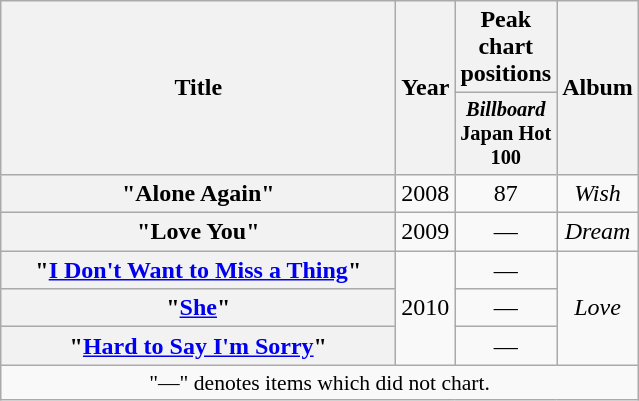<table class="wikitable plainrowheaders" style="text-align:center;">
<tr>
<th scope="col" rowspan="2" style="width:16em;">Title</th>
<th scope="col" rowspan="2">Year</th>
<th scope="col" colspan="1">Peak chart positions</th>
<th scope="col" rowspan="2">Album</th>
</tr>
<tr>
<th style="width:3em;font-size:85%"><em>Billboard</em> Japan Hot 100<br></th>
</tr>
<tr>
<th scope="row">"Alone Again"</th>
<td>2008</td>
<td>87</td>
<td><em>Wish</em></td>
</tr>
<tr>
<th scope="row">"Love You"</th>
<td>2009</td>
<td>—</td>
<td><em>Dream</em></td>
</tr>
<tr>
<th scope="row">"<a href='#'>I Don't Want to Miss a Thing</a>"</th>
<td rowspan="3">2010</td>
<td>—</td>
<td rowspan="3"><em>Love</em></td>
</tr>
<tr>
<th scope="row">"<a href='#'>She</a>"</th>
<td>—</td>
</tr>
<tr>
<th scope="row">"<a href='#'>Hard to Say I'm Sorry</a>"</th>
<td>—</td>
</tr>
<tr>
<td colspan="12" align="center" style="font-size:90%;">"—" denotes items which did not chart.</td>
</tr>
</table>
